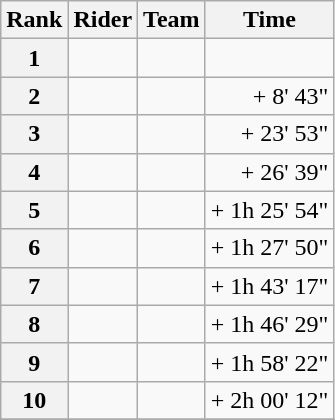<table class="wikitable">
<tr>
<th scope="col">Rank</th>
<th scope="col">Rider</th>
<th scope="col">Team</th>
<th scope="col">Time</th>
</tr>
<tr>
<th scope=“row”>1</th>
<td>  </td>
<td></td>
<td align="right"></td>
</tr>
<tr>
<th scope=“row”>2</th>
<td></td>
<td></td>
<td align="right">+ 8' 43"</td>
</tr>
<tr>
<th scope=“row”>3</th>
<td></td>
<td></td>
<td align="right">+ 23' 53"</td>
</tr>
<tr>
<th scope=“row”>4</th>
<td></td>
<td></td>
<td align="right">+ 26' 39"</td>
</tr>
<tr>
<th scope=“row”>5</th>
<td></td>
<td></td>
<td align="right">+ 1h 25' 54"</td>
</tr>
<tr>
<th scope=“row”>6</th>
<td></td>
<td></td>
<td align="right">+ 1h 27' 50"</td>
</tr>
<tr>
<th scope=“row”>7</th>
<td></td>
<td></td>
<td align="right">+ 1h 43' 17"</td>
</tr>
<tr>
<th scope=“row”>8</th>
<td></td>
<td></td>
<td align="right">+ 1h 46' 29"</td>
</tr>
<tr>
<th scope=“row”>9</th>
<td></td>
<td></td>
<td align="right">+ 1h 58' 22"</td>
</tr>
<tr>
<th scope=“row”>10</th>
<td></td>
<td></td>
<td align="right">+  2h 00' 12"</td>
</tr>
<tr>
</tr>
</table>
